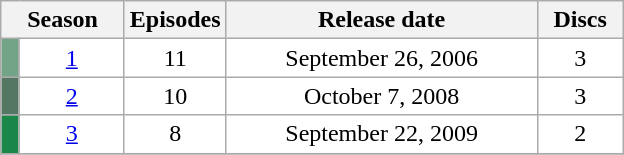<table class="wikitable" style="background: #FFFFFF;">
<tr>
<th colspan="2" width="75">Season</th>
<th !  width="50">Episodes</th>
<th ! width="200">Release date</th>
<th ! width="50">Discs</th>
</tr>
<tr>
<td style="width: 5px" bgcolor="72a487"></td>
<td align="center"><a href='#'>1</a></td>
<td align="center">11</td>
<td align="center">September 26, 2006</td>
<td align="center">3</td>
</tr>
<tr>
<td style="width: 5px" bgcolor="547763"></td>
<td align="center"><a href='#'>2</a></td>
<td align="center">10</td>
<td align="center">October 7, 2008</td>
<td align="center">3</td>
</tr>
<tr>
<td style="width: 5px" bgcolor="1a8749"></td>
<td align="center"><a href='#'>3</a></td>
<td align="center">8</td>
<td align="center">September 22, 2009</td>
<td align="center">2</td>
</tr>
<tr>
</tr>
</table>
